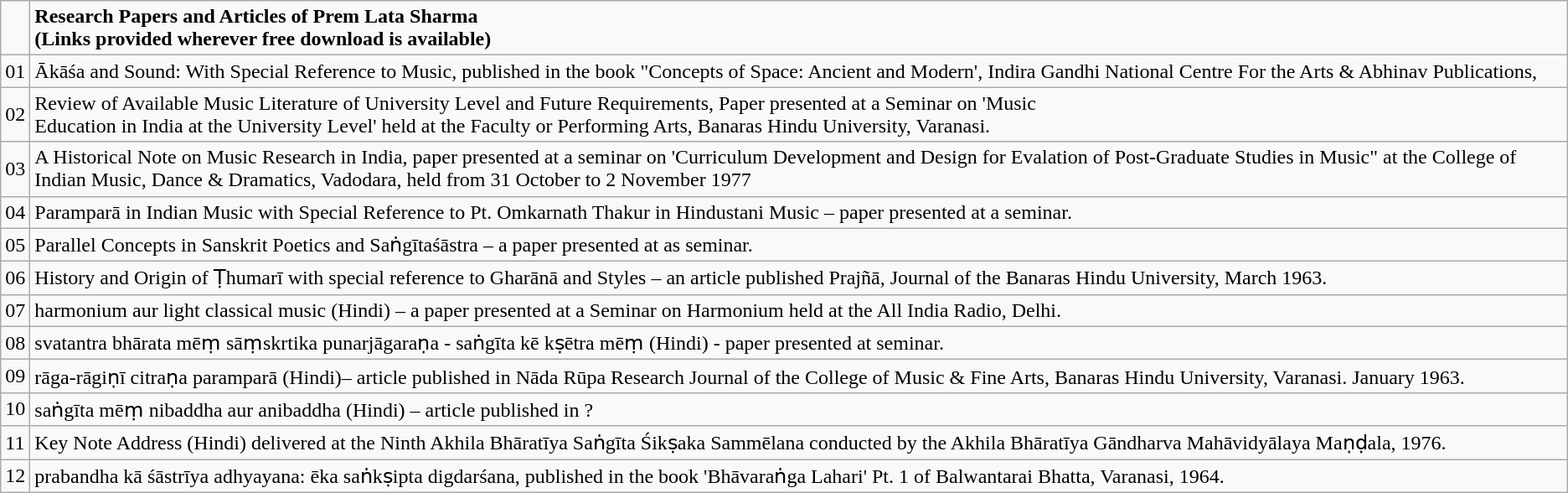<table class="wikitable">
<tr>
<td></td>
<td><strong>Research Papers and Articles of Prem Lata Sharma</strong><br><strong>(Links provided wherever free download is available)</strong></td>
</tr>
<tr>
<td>01</td>
<td>Ākāśa and Sound: With Special Reference to Music, published in the book  "Concepts of Space: Ancient and Modern', Indira Gandhi National Centre For the Arts & Abhinav Publications,<br></td>
</tr>
<tr>
<td>02</td>
<td>Review of Available Music Literature of University Level and Future Requirements, Paper presented at a Seminar on 'Music<br>Education in India at the University Level' held at the Faculty or Performing Arts, Banaras Hindu University, Varanasi.<br></td>
</tr>
<tr>
<td>03</td>
<td>A Historical Note on Music Research in India, paper presented at a seminar on 'Curriculum Development and Design for Evalation of Post-Graduate Studies in Music" at the College of Indian Music, Dance  & Dramatics, Vadodara, held from 31 October to 2 November 1977<br></td>
</tr>
<tr>
<td>04</td>
<td>Paramparā in Indian Music with Special Reference to Pt. Omkarnath Thakur in Hindustani Music – paper presented at a seminar.<br></td>
</tr>
<tr>
<td>05</td>
<td>Parallel Concepts in Sanskrit Poetics and Saṅgītaśāstra – a paper presented at as seminar.<br></td>
</tr>
<tr>
<td>06</td>
<td>History and Origin of Ṭhumarī with special reference to Gharānā and Styles – an article published Prajñā, Journal of the Banaras Hindu University, March 1963.<br></td>
</tr>
<tr>
<td>07</td>
<td>harmonium aur light classical music (Hindi) – a paper presented at a Seminar on Harmonium held at the All India Radio, Delhi.<br></td>
</tr>
<tr>
<td>08</td>
<td>svatantra bhārata mēṃ sāṃskrtika punarjāgaraṇa - saṅgīta kē kṣētra mēṃ (Hindi) - paper presented at seminar.<br></td>
</tr>
<tr>
<td>09</td>
<td>rāga-rāgiṇī citraṇa paramparā (Hindi)– article published in Nāda Rūpa Research Journal of the College of Music & Fine Arts, Banaras Hindu University, Varanasi. January 1963.<br></td>
</tr>
<tr>
<td>10</td>
<td>saṅgīta mēṃ nibaddha aur anibaddha (Hindi) – article published in ?<br></td>
</tr>
<tr>
<td>11</td>
<td>Key Note Address (Hindi) delivered at the Ninth Akhila Bhāratīya Saṅgīta Śikṣaka Sammēlana conducted by the Akhila Bhāratīya Gāndharva Mahāvidyālaya Maṇḍala, 1976.<br></td>
</tr>
<tr>
<td>12</td>
<td>prabandha kā śāstrīya adhyayana: ēka saṅkṣipta digdarśana, published in the book 'Bhāvaraṅga Lahari' Pt. 1 of Balwantarai Bhatta, Varanasi, 1964.</td>
</tr>
</table>
